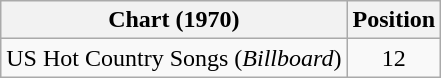<table class="wikitable">
<tr>
<th>Chart (1970)</th>
<th>Position</th>
</tr>
<tr>
<td>US Hot Country Songs (<em>Billboard</em>)</td>
<td align="center">12</td>
</tr>
</table>
